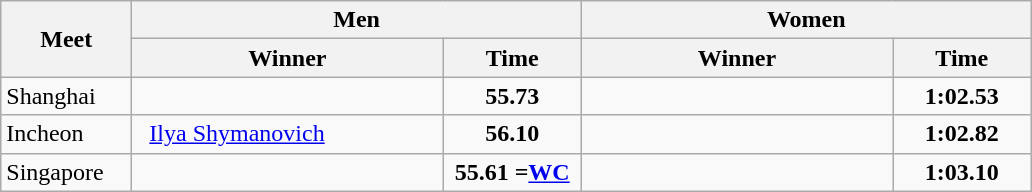<table class="wikitable">
<tr>
<th width=80 rowspan=2>Meet</th>
<th colspan=2>Men</th>
<th colspan=2>Women</th>
</tr>
<tr>
<th width=200>Winner</th>
<th width=85>Time</th>
<th width=200>Winner</th>
<th width=85>Time</th>
</tr>
<tr>
<td>Shanghai</td>
<td></td>
<td align=center><strong>55.73</strong></td>
<td></td>
<td align=center><strong>1:02.53</strong></td>
</tr>
<tr>
<td>Incheon</td>
<td>  <a href='#'>Ilya Shymanovich</a> </td>
<td align=center><strong>56.10</strong></td>
<td></td>
<td align=center><strong>1:02.82</strong></td>
</tr>
<tr>
<td>Singapore</td>
<td></td>
<td align=center><strong>55.61 =<a href='#'>WC</a></strong></td>
<td></td>
<td align=center><strong>1:03.10</strong></td>
</tr>
</table>
